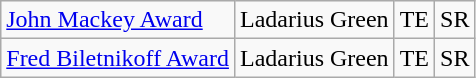<table class="wikitable">
<tr>
<td><a href='#'>John Mackey Award</a></td>
<td>Ladarius Green</td>
<td>TE</td>
<td>SR</td>
</tr>
<tr>
<td><a href='#'>Fred Biletnikoff Award</a></td>
<td>Ladarius Green</td>
<td>TE</td>
<td>SR</td>
</tr>
</table>
